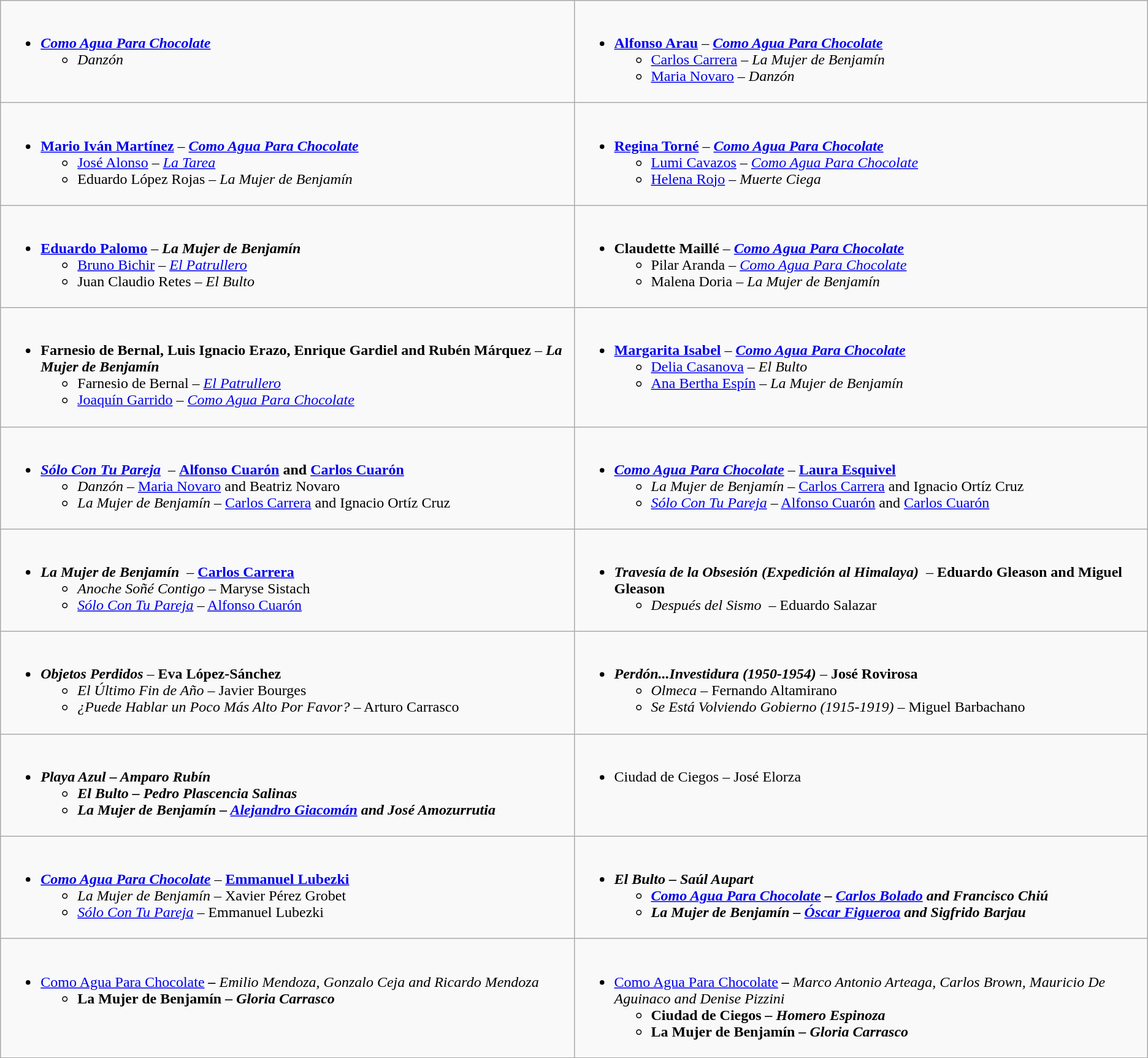<table class=wikitable>
<tr>
<td style="vertical-align:top; width:50%;"><br><ul><li><strong><em><a href='#'>Como Agua Para Chocolate</a></em></strong><ul><li><em>Danzón</em></li></ul></li></ul></td>
<td style="vertical-align:top; width:50%;"><br><ul><li><strong><a href='#'>Alfonso Arau</a></strong> – <strong><em><a href='#'>Como Agua Para Chocolate</a></em></strong><ul><li><a href='#'>Carlos Carrera</a> – <em>La Mujer de Benjamín</em></li><li><a href='#'>Maria Novaro</a> – <em>Danzón</em></li></ul></li></ul></td>
</tr>
<tr>
<td style="vertical-align:top; width:50%;"><br><ul><li><strong><a href='#'>Mario Iván Martínez</a></strong> – <strong><em><a href='#'>Como Agua Para Chocolate</a></em></strong><ul><li><a href='#'>José Alonso</a> – <em><a href='#'>La Tarea</a></em></li><li>Eduardo López Rojas – <em>La Mujer de Benjamín</em></li></ul></li></ul></td>
<td style="vertical-align:top; width:50%;"><br><ul><li><strong><a href='#'>Regina Torné</a></strong> – <strong><em><a href='#'>Como Agua Para Chocolate</a></em></strong><ul><li><a href='#'>Lumi Cavazos</a> – <em><a href='#'>Como Agua Para Chocolate</a></em></li><li><a href='#'>Helena Rojo</a> – <em>Muerte Ciega</em></li></ul></li></ul></td>
</tr>
<tr>
<td style="vertical-align:top; width:50%;"><br><ul><li><strong><a href='#'>Eduardo Palomo</a></strong> – <strong><em>La Mujer de Benjamín</em></strong><ul><li><a href='#'>Bruno Bichir</a> – <em><a href='#'>El Patrullero</a></em></li><li>Juan Claudio Retes – <em>El Bulto</em></li></ul></li></ul></td>
<td style="vertical-align:top; width:50%;"><br><ul><li><strong>Claudette Maillé</strong> – <strong><em><a href='#'>Como Agua Para Chocolate</a></em></strong><ul><li>Pilar Aranda – <em><a href='#'>Como Agua Para Chocolate</a></em></li><li>Malena Doria – <em>La Mujer de Benjamín</em></li></ul></li></ul></td>
</tr>
<tr>
<td style="vertical-align:top; width:50%;"><br><ul><li><strong>Farnesio de Bernal, Luis Ignacio Erazo, Enrique Gardiel and Rubén Márquez</strong> – <strong><em>La Mujer de Benjamín</em></strong><ul><li>Farnesio de Bernal – <em><a href='#'>El Patrullero</a></em></li><li><a href='#'>Joaquín Garrido</a> – <em><a href='#'>Como Agua Para Chocolate</a></em></li></ul></li></ul></td>
<td style="vertical-align:top; width:50%;"><br><ul><li><strong><a href='#'>Margarita Isabel</a></strong> – <strong><em><a href='#'>Como Agua Para Chocolate</a></em></strong><ul><li><a href='#'>Delia Casanova</a> – <em>El Bulto</em></li><li><a href='#'>Ana Bertha Espín</a> – <em>La Mujer de Benjamín</em></li></ul></li></ul></td>
</tr>
<tr>
<td style="vertical-align:top; width:50%;"><br><ul><li><strong><em><a href='#'>Sólo Con Tu Pareja</a></em></strong>  – <strong><a href='#'>Alfonso Cuarón</a> and <a href='#'>Carlos Cuarón</a></strong><ul><li><em>Danzón</em> – <a href='#'>Maria Novaro</a> and Beatriz Novaro</li><li><em>La Mujer de Benjamín</em> – <a href='#'>Carlos Carrera</a> and Ignacio Ortíz Cruz</li></ul></li></ul></td>
<td style="vertical-align:top; width:50%;"><br><ul><li><strong><em><a href='#'>Como Agua Para Chocolate</a></em></strong> – <strong><a href='#'>Laura Esquivel</a></strong><ul><li><em>La Mujer de Benjamín</em> – <a href='#'>Carlos Carrera</a> and Ignacio Ortíz Cruz</li><li><em><a href='#'>Sólo Con Tu Pareja</a></em> – <a href='#'>Alfonso Cuarón</a> and <a href='#'>Carlos Cuarón</a></li></ul></li></ul></td>
</tr>
<tr>
<td style="vertical-align:top; width:50%;"><br><ul><li><strong><em>La Mujer de Benjamín</em></strong>  – <strong><a href='#'>Carlos Carrera</a></strong><ul><li><em>Anoche Soñé Contigo</em> – Maryse Sistach</li><li><em><a href='#'>Sólo Con Tu Pareja</a></em> – <a href='#'>Alfonso Cuarón</a></li></ul></li></ul></td>
<td style="vertical-align:top; width:50%;"><br><ul><li><strong><em>Travesía de la Obsesión (Expedición al Himalaya)</em></strong>  – <strong>Eduardo Gleason and Miguel Gleason</strong><ul><li><em>Después del Sismo</em>  – Eduardo Salazar</li></ul></li></ul></td>
</tr>
<tr>
<td style="vertical-align:top; width:50%;"><br><ul><li><strong><em>Objetos Perdidos</em></strong> – <strong>Eva López-Sánchez</strong><ul><li><em>El Último Fin de Año</em> – Javier Bourges</li><li><em>¿Puede Hablar un Poco Más Alto Por Favor?</em> – Arturo Carrasco</li></ul></li></ul></td>
<td style="vertical-align:top; width:50%;"><br><ul><li><strong><em>Perdón...Investidura (1950-1954)</em></strong> – <strong>José Rovirosa</strong><ul><li><em>Olmeca</em> – Fernando Altamirano</li><li><em>Se Está Volviendo Gobierno (1915-1919)</em> – Miguel Barbachano</li></ul></li></ul></td>
</tr>
<tr>
<td valign="top"><br><ul><li><strong><em>Playa Azul<em> – Amparo Rubín<strong><ul><li></em>El Bulto<em> – Pedro Plascencia Salinas</li><li></em>La Mujer de Benjamín<em> – <a href='#'>Alejandro Giacomán</a> and José Amozurrutia</li></ul></li></ul></td>
<td valign="top"><br><ul><li></em></strong>Ciudad de Ciegos</em> – José Elorza</strong></li></ul></td>
</tr>
<tr>
<td valign="top"><br><ul><li><strong><em><a href='#'>Como Agua Para Chocolate</a></em></strong> – <strong><a href='#'>Emmanuel Lubezki</a></strong><ul><li><em>La Mujer de Benjamín</em> – Xavier Pérez Grobet</li><li><em><a href='#'>Sólo Con Tu Pareja</a></em> – Emmanuel Lubezki</li></ul></li></ul></td>
<td valign="top"><br><ul><li><strong><em>El Bulto<em> – Saúl Aupart<strong><ul><li></em><a href='#'>Como Agua Para Chocolate</a><em> – <a href='#'>Carlos Bolado</a> and Francisco Chiú</li><li></em>La Mujer de Benjamín<em> – <a href='#'>Óscar Figueroa</a> and Sigfrido Barjau</li></ul></li></ul></td>
</tr>
<tr>
<td valign="top"><br><ul><li></em></strong><a href='#'>Como Agua Para Chocolate</a><strong><em> – </strong>Emilio Mendoza, Gonzalo Ceja and Ricardo Mendoza<strong><ul><li></em>La Mujer de Benjamín<em> – Gloria Carrasco</li></ul></li></ul></td>
<td valign="top"><br><ul><li></em></strong><a href='#'>Como Agua Para Chocolate</a><strong><em> – </strong>Marco Antonio Arteaga, Carlos Brown, Mauricio De Aguinaco and Denise Pizzini<strong><ul><li></em>Ciudad de Ciegos<em> – Homero Espinoza</li><li></em>La Mujer de Benjamín<em> – Gloria Carrasco</li></ul></li></ul></td>
</tr>
<tr>
</tr>
</table>
